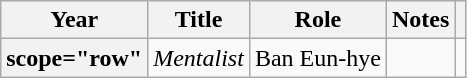<table class="wikitable plainrowheaders sortable">
<tr>
<th scope="col">Year</th>
<th scope="col">Title</th>
<th scope="col">Role</th>
<th scope="col">Notes</th>
<th scope="col" class="unsortable"></th>
</tr>
<tr>
<th>scope="row" </th>
<td><em>Mentalist</em></td>
<td>Ban Eun-hye</td>
<td></td>
<td style="text-align:center"></td>
</tr>
</table>
